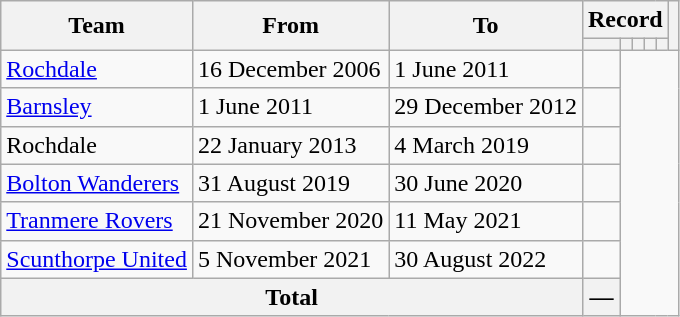<table class=wikitable style=text-align:left>
<tr>
<th rowspan=2>Team</th>
<th rowspan=2>From</th>
<th rowspan=2>To</th>
<th colspan=5>Record</th>
<th rowspan=2></th>
</tr>
<tr>
<th></th>
<th></th>
<th></th>
<th></th>
<th></th>
</tr>
<tr>
<td><a href='#'>Rochdale</a></td>
<td>16 December 2006</td>
<td>1 June 2011<br></td>
<td style=text-align:center></td>
</tr>
<tr>
<td><a href='#'>Barnsley</a></td>
<td>1 June 2011</td>
<td>29 December 2012<br></td>
<td style=text-align:center></td>
</tr>
<tr>
<td>Rochdale</td>
<td>22 January 2013</td>
<td>4 March 2019<br></td>
<td style=text-align:center></td>
</tr>
<tr>
<td><a href='#'>Bolton Wanderers</a></td>
<td>31 August 2019</td>
<td>30 June 2020<br></td>
<td style=text-align:center></td>
</tr>
<tr>
<td><a href='#'>Tranmere Rovers</a></td>
<td>21 November 2020</td>
<td>11 May 2021<br></td>
<td style=text-align:center></td>
</tr>
<tr>
<td><a href='#'>Scunthorpe United</a></td>
<td>5 November 2021</td>
<td>30 August 2022<br></td>
<td style=text-align:center></td>
</tr>
<tr>
<th colspan=3>Total<br></th>
<th>—</th>
</tr>
</table>
